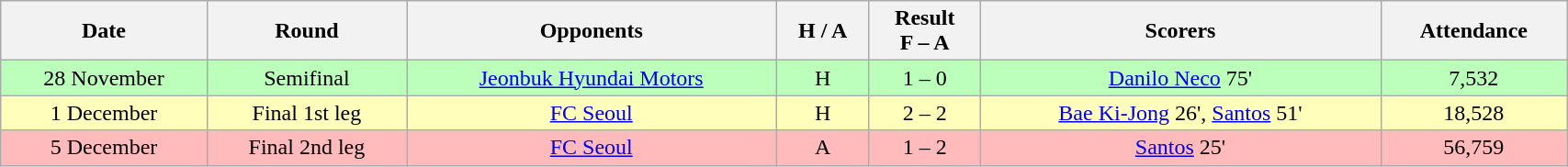<table class="wikitable" style="text-align:center; width:90%;">
<tr>
<th>Date</th>
<th>Round</th>
<th>Opponents</th>
<th>H / A</th>
<th>Result<br>F – A</th>
<th>Scorers</th>
<th>Attendance</th>
</tr>
<tr bgcolor="#bbffbb">
<td>28 November</td>
<td>Semifinal</td>
<td><a href='#'>Jeonbuk Hyundai Motors</a></td>
<td>H</td>
<td>1 – 0</td>
<td><a href='#'>Danilo Neco</a> 75'</td>
<td>7,532</td>
</tr>
<tr bgcolor="#ffffbb">
<td>1 December</td>
<td>Final 1st leg</td>
<td><a href='#'>FC Seoul</a></td>
<td>H</td>
<td>2 – 2</td>
<td><a href='#'>Bae Ki-Jong</a> 26', <a href='#'>Santos</a> 51'</td>
<td>18,528</td>
</tr>
<tr bgcolor="#ffbbbb">
<td>5 December</td>
<td>Final 2nd leg</td>
<td><a href='#'>FC Seoul</a></td>
<td>A</td>
<td>1 – 2</td>
<td><a href='#'>Santos</a> 25'</td>
<td>56,759</td>
</tr>
</table>
